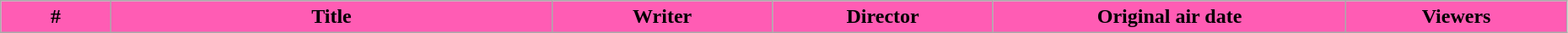<table class="wikitable plainrowheaders" style="width:98%;">
<tr>
<th style="background:#ff5cb4; width:5%;">#</th>
<th style="background:#ff5cb4; width:20%;">Title</th>
<th style="background:#ff5cb4; width:10%;">Writer</th>
<th style="background:#ff5cb4; width:10%;">Director</th>
<th style="background:#ff5cb4; width:16%;">Original air date</th>
<th style="background:#ff5cb4; width:10%;">Viewers<br>




</th>
</tr>
</table>
